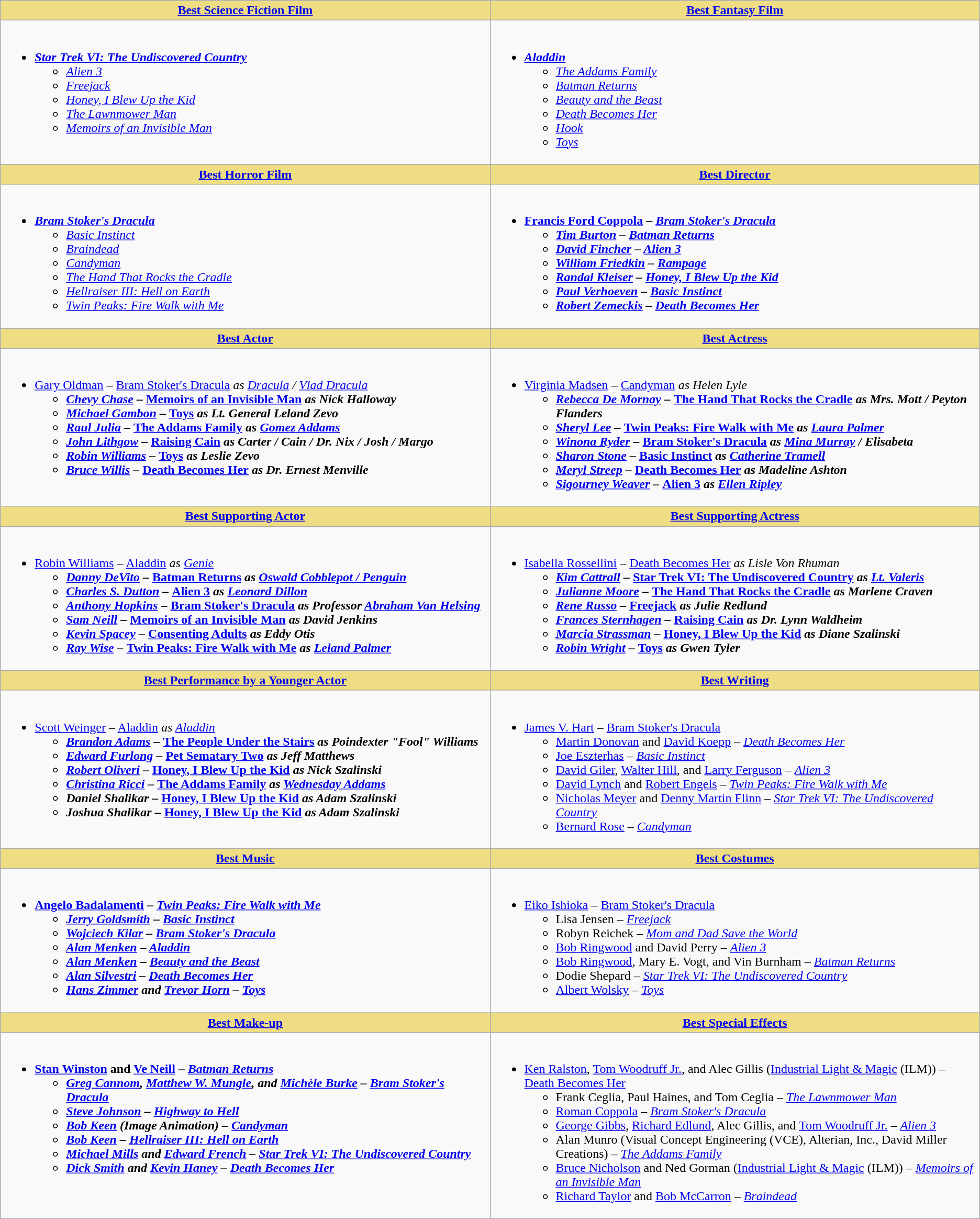<table class=wikitable>
<tr>
<th style="background:#EEDD82; width:50%"><a href='#'>Best Science Fiction Film</a></th>
<th style="background:#EEDD82; width:50%"><a href='#'>Best Fantasy Film</a></th>
</tr>
<tr>
<td valign="top"><br><ul><li><strong><em><a href='#'>Star Trek VI: The Undiscovered Country</a></em></strong><ul><li><em><a href='#'>Alien 3</a></em></li><li><em><a href='#'>Freejack</a></em></li><li><em><a href='#'>Honey, I Blew Up the Kid</a></em></li><li><em><a href='#'>The Lawnmower Man</a></em></li><li><em><a href='#'>Memoirs of an Invisible Man</a></em></li></ul></li></ul></td>
<td valign="top"><br><ul><li><strong><em><a href='#'>Aladdin</a></em></strong><ul><li><em><a href='#'>The Addams Family</a></em></li><li><em><a href='#'>Batman Returns</a></em></li><li><em><a href='#'>Beauty and the Beast</a></em></li><li><em><a href='#'>Death Becomes Her</a></em></li><li><em><a href='#'>Hook</a></em></li><li><em><a href='#'>Toys</a></em></li></ul></li></ul></td>
</tr>
<tr>
<th style="background:#EEDD82; width:50%"><a href='#'>Best Horror Film</a></th>
<th style="background:#EEDD82; width:50%"><a href='#'>Best Director</a></th>
</tr>
<tr>
<td valign="top"><br><ul><li><strong><em><a href='#'>Bram Stoker's Dracula</a></em></strong><ul><li><em><a href='#'>Basic Instinct</a></em></li><li><em><a href='#'>Braindead</a></em></li><li><em><a href='#'>Candyman</a></em></li><li><em><a href='#'>The Hand That Rocks the Cradle</a></em></li><li><em><a href='#'>Hellraiser III: Hell on Earth</a></em></li><li><em><a href='#'>Twin Peaks: Fire Walk with Me</a></em></li></ul></li></ul></td>
<td valign="top"><br><ul><li><strong><a href='#'>Francis Ford Coppola</a> – <em><a href='#'>Bram Stoker's Dracula</a><strong><em><ul><li><a href='#'>Tim Burton</a> – </em><a href='#'>Batman Returns</a><em></li><li><a href='#'>David Fincher</a> – </em><a href='#'>Alien 3</a><em></li><li><a href='#'>William Friedkin</a> – </em><a href='#'>Rampage</a><em></li><li><a href='#'>Randal Kleiser</a> – </em><a href='#'>Honey, I Blew Up the Kid</a><em></li><li><a href='#'>Paul Verhoeven</a> – </em><a href='#'>Basic Instinct</a><em></li><li><a href='#'>Robert Zemeckis</a> – </em><a href='#'>Death Becomes Her</a><em></li></ul></li></ul></td>
</tr>
<tr>
<th style="background:#EEDD82; width:50%"><a href='#'>Best Actor</a></th>
<th style="background:#EEDD82; width:50%"><a href='#'>Best Actress</a></th>
</tr>
<tr>
<td valign="top"><br><ul><li></strong><a href='#'>Gary Oldman</a> – </em><a href='#'>Bram Stoker's Dracula</a><em> as <a href='#'>Dracula</a> / <a href='#'>Vlad Dracula</a><strong><ul><li><a href='#'>Chevy Chase</a> – </em><a href='#'>Memoirs of an Invisible Man</a><em> as Nick Halloway</li><li><a href='#'>Michael Gambon</a> – </em><a href='#'>Toys</a><em> as Lt. General Leland Zevo</li><li><a href='#'>Raul Julia</a> – </em><a href='#'>The Addams Family</a><em> as <a href='#'>Gomez Addams</a></li><li><a href='#'>John Lithgow</a> – </em><a href='#'>Raising Cain</a><em> as Carter / Cain / Dr. Nix / Josh / Margo</li><li><a href='#'>Robin Williams</a> – </em><a href='#'>Toys</a><em> as Leslie Zevo</li><li><a href='#'>Bruce Willis</a> – </em><a href='#'>Death Becomes Her</a><em> as Dr. Ernest Menville</li></ul></li></ul></td>
<td valign="top"><br><ul><li></strong><a href='#'>Virginia Madsen</a> – </em><a href='#'>Candyman</a><em> as Helen Lyle<strong><ul><li><a href='#'>Rebecca De Mornay</a> – </em><a href='#'>The Hand That Rocks the Cradle</a><em> as Mrs. Mott / Peyton Flanders</li><li><a href='#'>Sheryl Lee</a> – </em><a href='#'>Twin Peaks: Fire Walk with Me</a><em> as <a href='#'>Laura Palmer</a></li><li><a href='#'>Winona Ryder</a> – </em><a href='#'>Bram Stoker's Dracula</a><em> as <a href='#'>Mina Murray</a> / Elisabeta</li><li><a href='#'>Sharon Stone</a> – </em><a href='#'>Basic Instinct</a><em> as <a href='#'>Catherine Tramell</a></li><li><a href='#'>Meryl Streep</a> – </em><a href='#'>Death Becomes Her</a><em> as Madeline Ashton</li><li><a href='#'>Sigourney Weaver</a> – </em><a href='#'>Alien 3</a><em> as <a href='#'>Ellen Ripley</a></li></ul></li></ul></td>
</tr>
<tr>
<th style="background:#EEDD82; width:50%"><a href='#'>Best Supporting Actor</a></th>
<th style="background:#EEDD82; width:50%"><a href='#'>Best Supporting Actress</a></th>
</tr>
<tr>
<td valign="top"><br><ul><li></strong><a href='#'>Robin Williams</a> – </em><a href='#'>Aladdin</a><em> as <a href='#'>Genie</a><strong><ul><li><a href='#'>Danny DeVito</a> – </em><a href='#'>Batman Returns</a><em> as <a href='#'>Oswald Cobblepot / Penguin</a></li><li><a href='#'>Charles S. Dutton</a> – </em><a href='#'>Alien 3</a><em> as <a href='#'>Leonard Dillon</a></li><li><a href='#'>Anthony Hopkins</a> – </em><a href='#'>Bram Stoker's Dracula</a><em> as Professor <a href='#'>Abraham Van Helsing</a></li><li><a href='#'>Sam Neill</a> – </em><a href='#'>Memoirs of an Invisible Man</a><em> as David Jenkins</li><li><a href='#'>Kevin Spacey</a> – </em><a href='#'>Consenting Adults</a><em> as Eddy Otis</li><li><a href='#'>Ray Wise</a> – </em><a href='#'>Twin Peaks: Fire Walk with Me</a><em> as <a href='#'>Leland Palmer</a></li></ul></li></ul></td>
<td valign="top"><br><ul><li></strong><a href='#'>Isabella Rossellini</a> – </em><a href='#'>Death Becomes Her</a><em> as Lisle Von Rhuman<strong><ul><li><a href='#'>Kim Cattrall</a> – </em><a href='#'>Star Trek VI: The Undiscovered Country</a><em> as <a href='#'>Lt. Valeris</a></li><li><a href='#'>Julianne Moore</a> – </em><a href='#'>The Hand That Rocks the Cradle</a><em> as Marlene Craven</li><li><a href='#'>Rene Russo</a> – </em><a href='#'>Freejack</a><em> as Julie Redlund</li><li><a href='#'>Frances Sternhagen</a> – </em><a href='#'>Raising Cain</a><em> as Dr. Lynn Waldheim</li><li><a href='#'>Marcia Strassman</a> – </em><a href='#'>Honey, I Blew Up the Kid</a><em> as Diane Szalinski</li><li><a href='#'>Robin Wright</a> – </em><a href='#'>Toys</a><em> as Gwen Tyler</li></ul></li></ul></td>
</tr>
<tr>
<th style="background:#EEDD82; width:50%"><a href='#'>Best Performance by a Younger Actor</a></th>
<th style="background:#EEDD82; width:50%"><a href='#'>Best Writing</a></th>
</tr>
<tr>
<td valign="top"><br><ul><li></strong><a href='#'>Scott Weinger</a> – </em><a href='#'>Aladdin</a><em> as <a href='#'>Aladdin</a><strong><ul><li><a href='#'>Brandon Adams</a> – </em><a href='#'>The People Under the Stairs</a><em> as Poindexter "Fool" Williams</li><li><a href='#'>Edward Furlong</a> – </em><a href='#'>Pet Sematary Two</a><em> as Jeff Matthews</li><li><a href='#'>Robert Oliveri</a> – </em><a href='#'>Honey, I Blew Up the Kid</a><em> as Nick Szalinski</li><li><a href='#'>Christina Ricci</a> – </em><a href='#'>The Addams Family</a><em> as <a href='#'>Wednesday Addams</a></li><li>Daniel Shalikar – </em><a href='#'>Honey, I Blew Up the Kid</a><em> as Adam Szalinski</li><li>Joshua Shalikar – </em><a href='#'>Honey, I Blew Up the Kid</a><em> as Adam Szalinski</li></ul></li></ul></td>
<td valign="top"><br><ul><li></strong><a href='#'>James V. Hart</a> – </em><a href='#'>Bram Stoker's Dracula</a></em></strong><ul><li><a href='#'>Martin Donovan</a> and <a href='#'>David Koepp</a> – <em><a href='#'>Death Becomes Her</a></em></li><li><a href='#'>Joe Eszterhas</a> – <em><a href='#'>Basic Instinct</a></em></li><li><a href='#'>David Giler</a>, <a href='#'>Walter Hill</a>, and <a href='#'>Larry Ferguson</a> – <em><a href='#'>Alien 3</a></em></li><li><a href='#'>David Lynch</a> and <a href='#'>Robert Engels</a> – <em><a href='#'>Twin Peaks: Fire Walk with Me</a></em></li><li><a href='#'>Nicholas Meyer</a> and <a href='#'>Denny Martin Flinn</a> – <em><a href='#'>Star Trek VI: The Undiscovered Country</a></em></li><li><a href='#'>Bernard Rose</a> – <em><a href='#'>Candyman</a></em></li></ul></li></ul></td>
</tr>
<tr>
<th style="background:#EEDD82; width:50%"><a href='#'>Best Music</a></th>
<th style="background:#EEDD82; width:50%"><a href='#'>Best Costumes</a></th>
</tr>
<tr>
<td valign="top"><br><ul><li><strong><a href='#'>Angelo Badalamenti</a> – <em><a href='#'>Twin Peaks: Fire Walk with Me</a><strong><em><ul><li><a href='#'>Jerry Goldsmith</a> – </em><a href='#'>Basic Instinct</a><em></li><li><a href='#'>Wojciech Kilar</a> – </em><a href='#'>Bram Stoker's Dracula</a><em></li><li><a href='#'>Alan Menken</a> – </em><a href='#'>Aladdin</a><em></li><li><a href='#'>Alan Menken</a> – </em><a href='#'>Beauty and the Beast</a><em></li><li><a href='#'>Alan Silvestri</a> – </em><a href='#'>Death Becomes Her</a><em></li><li><a href='#'>Hans Zimmer</a> and <a href='#'>Trevor Horn</a> – </em><a href='#'>Toys</a><em></li></ul></li></ul></td>
<td valign="top"><br><ul><li></strong><a href='#'>Eiko Ishioka</a> – </em><a href='#'>Bram Stoker's Dracula</a></em></strong><ul><li>Lisa Jensen – <em><a href='#'>Freejack</a></em></li><li>Robyn Reichek – <em><a href='#'>Mom and Dad Save the World</a></em></li><li><a href='#'>Bob Ringwood</a> and David Perry – <em><a href='#'>Alien 3</a></em></li><li><a href='#'>Bob Ringwood</a>, Mary E. Vogt, and Vin Burnham – <em><a href='#'>Batman Returns</a></em></li><li>Dodie Shepard – <em><a href='#'>Star Trek VI: The Undiscovered Country</a></em></li><li><a href='#'>Albert Wolsky</a> – <em><a href='#'>Toys</a></em></li></ul></li></ul></td>
</tr>
<tr>
<th style="background:#EEDD82; width:50%"><a href='#'>Best Make-up</a></th>
<th style="background:#EEDD82; width:50%"><a href='#'>Best Special Effects</a></th>
</tr>
<tr>
<td valign="top"><br><ul><li><strong><a href='#'>Stan Winston</a> and <a href='#'>Ve Neill</a> – <em><a href='#'>Batman Returns</a><strong><em><ul><li><a href='#'>Greg Cannom</a>, <a href='#'>Matthew W. Mungle</a>, and <a href='#'>Michèle Burke</a> – </em><a href='#'>Bram Stoker's Dracula</a><em></li><li><a href='#'>Steve Johnson</a> – </em><a href='#'>Highway to Hell</a><em></li><li><a href='#'>Bob Keen</a> (Image Animation) – </em><a href='#'>Candyman</a><em></li><li><a href='#'>Bob Keen</a> – </em><a href='#'>Hellraiser III: Hell on Earth</a><em></li><li><a href='#'>Michael Mills</a> and <a href='#'>Edward French</a> – </em><a href='#'>Star Trek VI: The Undiscovered Country</a><em></li><li><a href='#'>Dick Smith</a> and <a href='#'>Kevin Haney</a> – </em><a href='#'>Death Becomes Her</a><em></li></ul></li></ul></td>
<td valign="top"><br><ul><li></strong><a href='#'>Ken Ralston</a>, <a href='#'>Tom Woodruff Jr.</a>, and Alec Gillis (<a href='#'>Industrial Light & Magic</a> (ILM)) – </em><a href='#'>Death Becomes Her</a></em></strong><ul><li>Frank Ceglia, Paul Haines, and Tom Ceglia – <em><a href='#'>The Lawnmower Man</a></em></li><li><a href='#'>Roman Coppola</a> – <em><a href='#'>Bram Stoker's Dracula</a></em></li><li><a href='#'>George Gibbs</a>, <a href='#'>Richard Edlund</a>, Alec Gillis, and <a href='#'>Tom Woodruff Jr.</a> – <em><a href='#'>Alien 3</a></em></li><li>Alan Munro (Visual Concept Engineering (VCE), Alterian, Inc., David Miller Creations) – <em><a href='#'>The Addams Family</a></em></li><li><a href='#'>Bruce Nicholson</a> and Ned Gorman (<a href='#'>Industrial Light & Magic</a> (ILM)) – <em><a href='#'>Memoirs of an Invisible Man</a></em></li><li><a href='#'>Richard Taylor</a> and <a href='#'>Bob McCarron</a> – <em><a href='#'>Braindead</a></em></li></ul></li></ul></td>
</tr>
</table>
